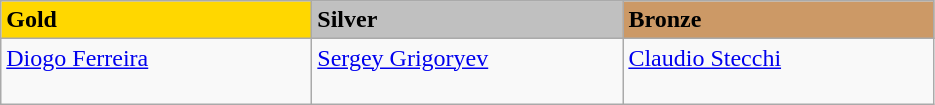<table class="wikitable" style="text-align:left">
<tr>
<td width="200" bgcolor="gold"><strong>Gold</strong></td>
<td width="200" bgcolor="silver"><strong>Silver</strong></td>
<td width="200" bgcolor="CC9966"><strong>Bronze</strong></td>
</tr>
<tr>
<td><a href='#'>Diogo Ferreira</a><br><br><em></em></td>
<td><a href='#'>Sergey Grigoryev</a><br><br><em></em></td>
<td><a href='#'>Claudio Stecchi</a><br><br><em></em></td>
</tr>
</table>
